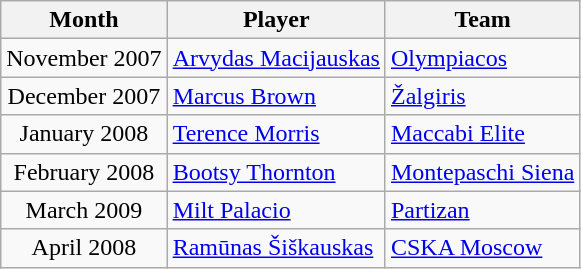<table class="wikitable" style="text-align: center;">
<tr>
<th style="text-align:center;">Month</th>
<th style="text-align:center;">Player</th>
<th style="text-align:center;">Team</th>
</tr>
<tr>
<td>November 2007</td>
<td align="left"> <a href='#'>Arvydas Macijauskas</a></td>
<td align="left"> <a href='#'>Olympiacos</a></td>
</tr>
<tr>
<td>December 2007</td>
<td align="left"> <a href='#'>Marcus Brown</a></td>
<td align="left"> <a href='#'>Žalgiris</a></td>
</tr>
<tr>
<td>January 2008</td>
<td align="left"> <a href='#'>Terence Morris</a></td>
<td align="left"> <a href='#'>Maccabi Elite</a></td>
</tr>
<tr>
<td>February 2008</td>
<td align="left"> <a href='#'>Bootsy Thornton</a></td>
<td align="left"> <a href='#'>Montepaschi Siena</a></td>
</tr>
<tr>
<td>March 2009</td>
<td align="left"> <a href='#'>Milt Palacio</a></td>
<td align="left"> <a href='#'>Partizan</a></td>
</tr>
<tr>
<td>April 2008</td>
<td align="left"> <a href='#'>Ramūnas Šiškauskas</a></td>
<td align="left"> <a href='#'>CSKA Moscow</a></td>
</tr>
</table>
